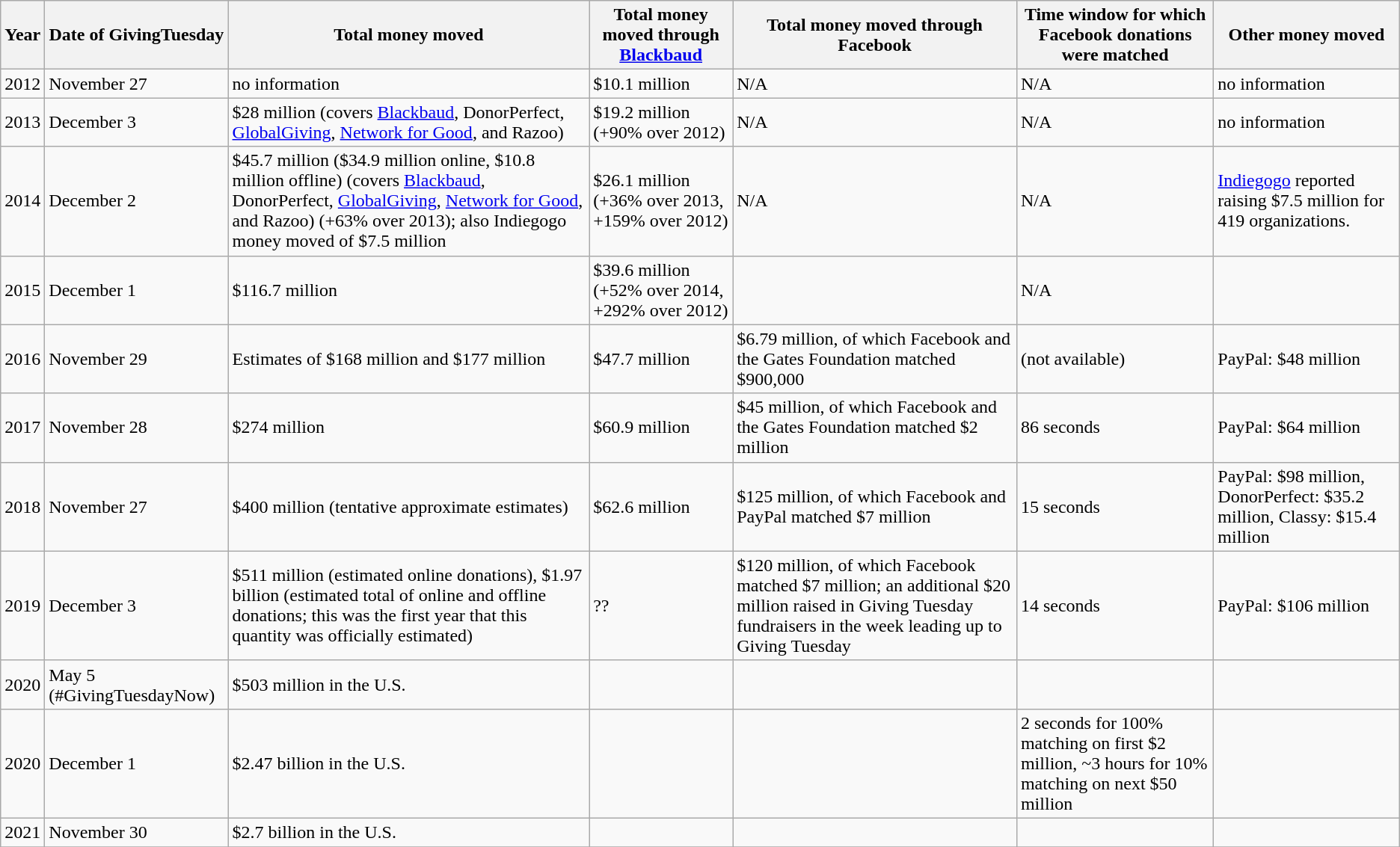<table class="wikitable">
<tr>
<th>Year</th>
<th>Date of GivingTuesday</th>
<th>Total money moved</th>
<th>Total money moved through <a href='#'>Blackbaud</a></th>
<th>Total money moved through Facebook</th>
<th>Time window for which Facebook donations were matched</th>
<th>Other money moved</th>
</tr>
<tr>
<td>2012</td>
<td>November 27</td>
<td>no information</td>
<td>$10.1 million</td>
<td>N/A</td>
<td>N/A</td>
<td>no information</td>
</tr>
<tr>
<td>2013</td>
<td>December 3</td>
<td>$28 million (covers <a href='#'>Blackbaud</a>, DonorPerfect, <a href='#'>GlobalGiving</a>, <a href='#'>Network for Good</a>, and Razoo)</td>
<td>$19.2 million (+90% over 2012)</td>
<td>N/A</td>
<td>N/A</td>
<td>no information</td>
</tr>
<tr>
<td>2014</td>
<td>December 2</td>
<td>$45.7 million ($34.9 million online, $10.8 million offline) (covers <a href='#'>Blackbaud</a>, DonorPerfect, <a href='#'>GlobalGiving</a>, <a href='#'>Network for Good</a>, and Razoo) (+63% over 2013); also Indiegogo money moved of $7.5 million</td>
<td>$26.1 million (+36% over 2013, +159% over 2012)</td>
<td>N/A</td>
<td>N/A</td>
<td><a href='#'>Indiegogo</a> reported raising $7.5 million for 419 organizations.</td>
</tr>
<tr>
<td>2015</td>
<td>December 1</td>
<td>$116.7 million</td>
<td>$39.6 million (+52% over 2014, +292% over 2012)</td>
<td></td>
<td>N/A</td>
<td></td>
</tr>
<tr>
<td>2016</td>
<td>November 29</td>
<td>Estimates of $168 million and $177 million</td>
<td>$47.7 million</td>
<td>$6.79 million, of which Facebook and the Gates Foundation matched $900,000</td>
<td>(not available)</td>
<td>PayPal: $48 million</td>
</tr>
<tr>
<td>2017</td>
<td>November 28</td>
<td>$274 million</td>
<td>$60.9 million</td>
<td>$45 million, of which Facebook and the Gates Foundation matched $2 million</td>
<td>86 seconds</td>
<td>PayPal: $64 million</td>
</tr>
<tr>
<td>2018</td>
<td>November 27</td>
<td>$400 million (tentative approximate estimates)</td>
<td>$62.6 million</td>
<td>$125 million, of which Facebook and PayPal matched $7 million</td>
<td>15 seconds</td>
<td>PayPal: $98 million, DonorPerfect: $35.2 million, Classy: $15.4 million</td>
</tr>
<tr>
<td>2019</td>
<td>December 3</td>
<td>$511 million (estimated online donations), $1.97 billion (estimated total of online and offline donations; this was the first year that this quantity was officially estimated)</td>
<td>??</td>
<td>$120 million, of which Facebook matched $7 million; an additional $20 million raised in Giving Tuesday fundraisers in the week leading up to Giving Tuesday</td>
<td>14 seconds</td>
<td>PayPal: $106 million</td>
</tr>
<tr>
<td>2020</td>
<td>May 5 (#GivingTuesdayNow)</td>
<td>$503 million in the U.S.</td>
<td></td>
<td></td>
<td></td>
</tr>
<tr>
<td>2020</td>
<td>December 1</td>
<td>$2.47 billion in the U.S.</td>
<td></td>
<td></td>
<td>2 seconds for 100% matching on first $2 million, ~3 hours for 10% matching on next $50 million</td>
<td></td>
</tr>
<tr>
<td>2021</td>
<td>November 30</td>
<td>$2.7 billion in the U.S. </td>
<td></td>
<td></td>
<td></td>
<td></td>
</tr>
<tr>
</tr>
</table>
